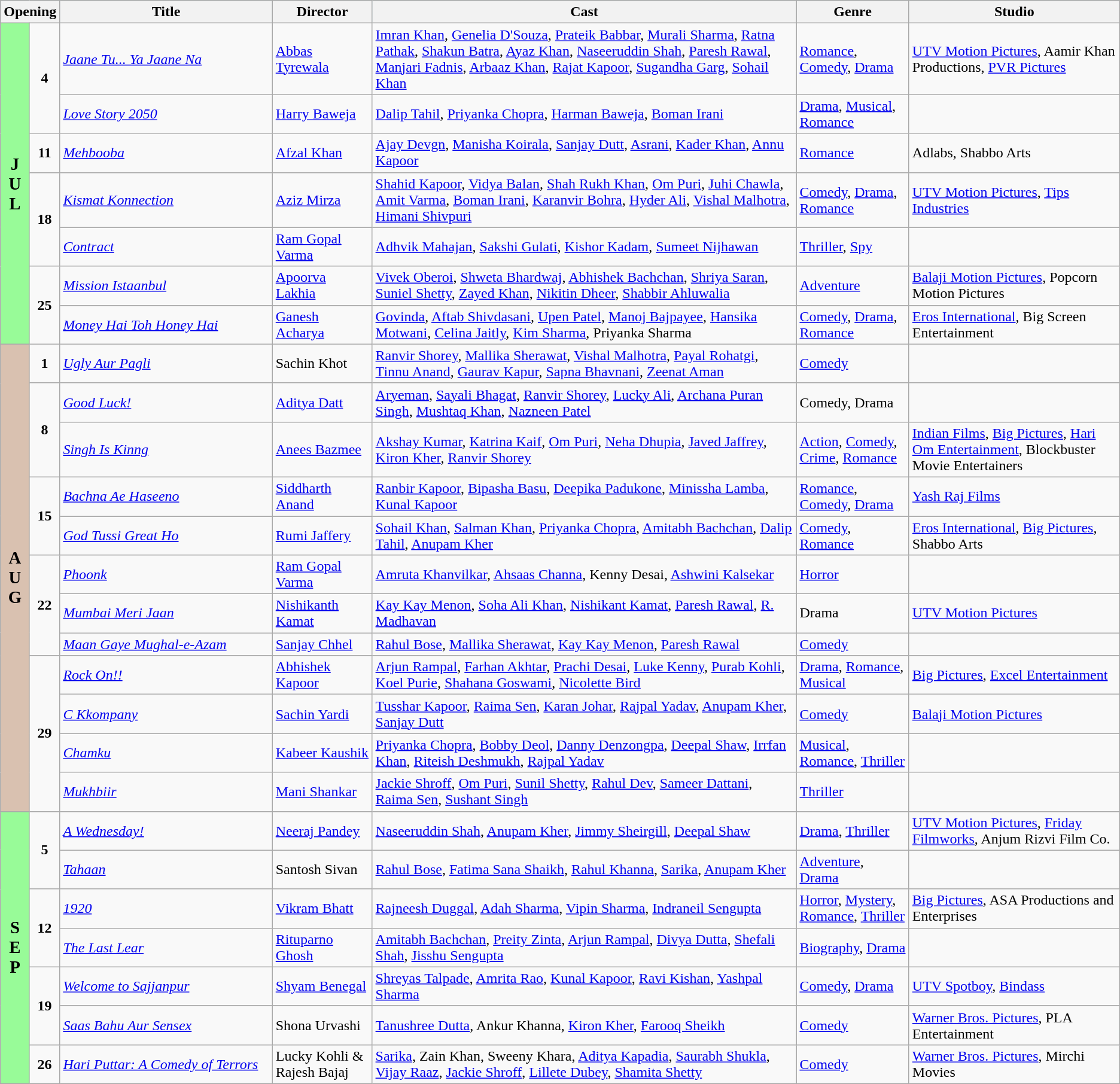<table class="wikitable">
<tr style="background:#b0e0e6; text-align:center;">
<th colspan="2"><strong>Opening</strong></th>
<th style="width:19%;"><strong>Title</strong></th>
<th><strong>Director</strong></th>
<th><strong>Cast</strong></th>
<th><strong>Genre</strong></th>
<th><strong>Studio</strong></th>
</tr>
<tr>
<td rowspan="7"   style="text-align:center; background:#98fb98; textcolor:#000;"><big><strong>J<br>U<br>L</strong></big></td>
<td rowspan="2" style="text-align:center;"><strong>4</strong></td>
<td><em><a href='#'>Jaane Tu... Ya Jaane Na</a></em></td>
<td><a href='#'>Abbas Tyrewala</a></td>
<td><a href='#'>Imran Khan</a>, <a href='#'>Genelia D'Souza</a>, <a href='#'>Prateik Babbar</a>, <a href='#'>Murali Sharma</a>, <a href='#'>Ratna Pathak</a>, <a href='#'>Shakun Batra</a>, <a href='#'>Ayaz Khan</a>, <a href='#'>Naseeruddin Shah</a>, <a href='#'>Paresh Rawal</a>, <a href='#'>Manjari Fadnis</a>, <a href='#'>Arbaaz Khan</a>, <a href='#'>Rajat Kapoor</a>, <a href='#'>Sugandha Garg</a>, <a href='#'>Sohail Khan</a></td>
<td><a href='#'>Romance</a>, <a href='#'>Comedy</a>, <a href='#'>Drama</a></td>
<td><a href='#'>UTV Motion Pictures</a>, Aamir Khan Productions, <a href='#'>PVR Pictures</a></td>
</tr>
<tr>
<td><em><a href='#'>Love Story 2050</a></em></td>
<td><a href='#'>Harry Baweja</a></td>
<td><a href='#'>Dalip Tahil</a>, <a href='#'>Priyanka Chopra</a>, <a href='#'>Harman Baweja</a>, <a href='#'>Boman Irani</a></td>
<td><a href='#'>Drama</a>, <a href='#'>Musical</a>, <a href='#'>Romance</a></td>
<td></td>
</tr>
<tr>
<td style="text-align:center;"><strong>11</strong></td>
<td><em><a href='#'>Mehbooba</a></em></td>
<td><a href='#'>Afzal Khan</a></td>
<td><a href='#'>Ajay Devgn</a>, <a href='#'>Manisha Koirala</a>, <a href='#'>Sanjay Dutt</a>, <a href='#'>Asrani</a>, <a href='#'>Kader Khan</a>, <a href='#'>Annu Kapoor</a></td>
<td><a href='#'>Romance</a></td>
<td>Adlabs, Shabbo Arts</td>
</tr>
<tr>
<td rowspan="2" style="text-align:center;"><strong>18</strong></td>
<td><em><a href='#'>Kismat Konnection</a></em></td>
<td><a href='#'>Aziz Mirza</a></td>
<td><a href='#'>Shahid Kapoor</a>, <a href='#'>Vidya Balan</a>, <a href='#'>Shah Rukh Khan</a>, <a href='#'>Om Puri</a>, <a href='#'>Juhi Chawla</a>, <a href='#'>Amit Varma</a>, <a href='#'>Boman Irani</a>, <a href='#'>Karanvir Bohra</a>, <a href='#'>Hyder Ali</a>, <a href='#'>Vishal Malhotra</a>, <a href='#'>Himani Shivpuri</a></td>
<td><a href='#'>Comedy</a>, <a href='#'>Drama</a>, <a href='#'>Romance</a></td>
<td><a href='#'>UTV Motion Pictures</a>, <a href='#'>Tips Industries</a></td>
</tr>
<tr>
<td><em><a href='#'>Contract</a></em></td>
<td><a href='#'>Ram Gopal Varma</a></td>
<td><a href='#'>Adhvik Mahajan</a>, <a href='#'>Sakshi Gulati</a>, <a href='#'>Kishor Kadam</a>, <a href='#'>Sumeet Nijhawan</a></td>
<td><a href='#'>Thriller</a>, <a href='#'>Spy</a></td>
<td></td>
</tr>
<tr>
<td rowspan="2" style="text-align:center;"><strong>25</strong></td>
<td><em><a href='#'>Mission Istaanbul</a></em></td>
<td><a href='#'>Apoorva Lakhia</a></td>
<td><a href='#'>Vivek Oberoi</a>, <a href='#'>Shweta Bhardwaj</a>, <a href='#'>Abhishek Bachchan</a>, <a href='#'>Shriya Saran</a>, <a href='#'>Suniel Shetty</a>, <a href='#'>Zayed Khan</a>, <a href='#'>Nikitin Dheer</a>, <a href='#'>Shabbir Ahluwalia</a></td>
<td><a href='#'>Adventure</a></td>
<td><a href='#'>Balaji Motion Pictures</a>, Popcorn Motion Pictures</td>
</tr>
<tr>
<td><em><a href='#'>Money Hai Toh Honey Hai</a></em></td>
<td><a href='#'>Ganesh Acharya</a></td>
<td><a href='#'>Govinda</a>, <a href='#'>Aftab Shivdasani</a>, <a href='#'>Upen Patel</a>, <a href='#'>Manoj Bajpayee</a>, <a href='#'>Hansika Motwani</a>, <a href='#'>Celina Jaitly</a>, <a href='#'>Kim Sharma</a>, Priyanka Sharma</td>
<td><a href='#'>Comedy</a>, <a href='#'>Drama</a>, <a href='#'>Romance</a></td>
<td><a href='#'>Eros International</a>, Big Screen Entertainment</td>
</tr>
<tr>
<td rowspan="12"   style="text-align:center; background:#d9c1b0; textcolor:#000;"><big><strong>A<br>U<br>G</strong></big></td>
<td style="text-align:center;"><strong>1</strong></td>
<td><em><a href='#'>Ugly Aur Pagli</a></em></td>
<td>Sachin Khot</td>
<td><a href='#'>Ranvir Shorey</a>, <a href='#'>Mallika Sherawat</a>, <a href='#'>Vishal Malhotra</a>, <a href='#'>Payal Rohatgi</a>, <a href='#'>Tinnu Anand</a>, <a href='#'>Gaurav Kapur</a>, <a href='#'>Sapna Bhavnani</a>, <a href='#'>Zeenat Aman</a></td>
<td><a href='#'>Comedy</a></td>
<td></td>
</tr>
<tr>
<td rowspan="2" style="text-align:center;"><strong>8</strong></td>
<td><em><a href='#'>Good Luck!</a></em></td>
<td><a href='#'>Aditya Datt</a></td>
<td><a href='#'>Aryeman</a>, <a href='#'>Sayali Bhagat</a>, <a href='#'>Ranvir Shorey</a>, <a href='#'>Lucky Ali</a>, <a href='#'>Archana Puran Singh</a>, <a href='#'>Mushtaq Khan</a>, <a href='#'>Nazneen Patel</a></td>
<td>Comedy, Drama</td>
<td></td>
</tr>
<tr>
<td><em><a href='#'>Singh Is Kinng</a></em></td>
<td><a href='#'>Anees Bazmee</a></td>
<td><a href='#'>Akshay Kumar</a>, <a href='#'>Katrina Kaif</a>, <a href='#'>Om Puri</a>, <a href='#'>Neha Dhupia</a>, <a href='#'>Javed Jaffrey</a>, <a href='#'>Kiron Kher</a>, <a href='#'>Ranvir Shorey</a></td>
<td><a href='#'>Action</a>, <a href='#'>Comedy</a>, <a href='#'>Crime</a>, <a href='#'>Romance</a></td>
<td><a href='#'>Indian Films</a>, <a href='#'>Big Pictures</a>, <a href='#'>Hari Om Entertainment</a>, Blockbuster Movie Entertainers</td>
</tr>
<tr>
<td rowspan="2" style="text-align:center;"><strong>15</strong></td>
<td><em><a href='#'>Bachna Ae Haseeno</a></em></td>
<td><a href='#'>Siddharth Anand</a></td>
<td><a href='#'>Ranbir Kapoor</a>, <a href='#'>Bipasha Basu</a>, <a href='#'>Deepika Padukone</a>, <a href='#'>Minissha Lamba</a>, <a href='#'>Kunal Kapoor</a></td>
<td><a href='#'>Romance</a>, <a href='#'>Comedy</a>, <a href='#'>Drama</a></td>
<td><a href='#'>Yash Raj Films</a></td>
</tr>
<tr>
<td><em><a href='#'>God Tussi Great Ho</a></em></td>
<td><a href='#'>Rumi Jaffery</a></td>
<td><a href='#'>Sohail Khan</a>, <a href='#'>Salman Khan</a>, <a href='#'>Priyanka Chopra</a>, <a href='#'>Amitabh Bachchan</a>, <a href='#'>Dalip Tahil</a>, <a href='#'>Anupam Kher</a></td>
<td><a href='#'>Comedy</a>, <a href='#'>Romance</a></td>
<td><a href='#'>Eros International</a>, <a href='#'>Big Pictures</a>, Shabbo Arts</td>
</tr>
<tr>
<td rowspan="3" style="text-align:center;"><strong>22</strong></td>
<td><em><a href='#'>Phoonk</a></em></td>
<td><a href='#'>Ram Gopal Varma</a></td>
<td><a href='#'>Amruta Khanvilkar</a>, <a href='#'>Ahsaas Channa</a>, Kenny Desai, <a href='#'>Ashwini Kalsekar</a></td>
<td><a href='#'>Horror</a></td>
<td></td>
</tr>
<tr>
<td><em><a href='#'>Mumbai Meri Jaan</a></em></td>
<td><a href='#'>Nishikanth Kamat</a></td>
<td><a href='#'>Kay Kay Menon</a>, <a href='#'>Soha Ali Khan</a>, <a href='#'>Nishikant Kamat</a>, <a href='#'>Paresh Rawal</a>, <a href='#'>R. Madhavan</a></td>
<td>Drama</td>
<td><a href='#'>UTV Motion Pictures</a></td>
</tr>
<tr>
<td><em><a href='#'>Maan Gaye Mughal-e-Azam</a></em></td>
<td><a href='#'>Sanjay Chhel</a></td>
<td><a href='#'>Rahul Bose</a>, <a href='#'>Mallika Sherawat</a>, <a href='#'>Kay Kay Menon</a>, <a href='#'>Paresh Rawal</a></td>
<td><a href='#'>Comedy</a></td>
<td></td>
</tr>
<tr>
<td rowspan="4" style="text-align:center;"><strong>29</strong></td>
<td><em><a href='#'>Rock On!!</a></em></td>
<td><a href='#'>Abhishek Kapoor</a></td>
<td><a href='#'>Arjun Rampal</a>, <a href='#'>Farhan Akhtar</a>, <a href='#'>Prachi Desai</a>, <a href='#'>Luke Kenny</a>, <a href='#'>Purab Kohli</a>, <a href='#'>Koel Purie</a>, <a href='#'>Shahana Goswami</a>, <a href='#'>Nicolette Bird</a></td>
<td><a href='#'>Drama</a>, <a href='#'>Romance</a>, <a href='#'>Musical</a></td>
<td><a href='#'>Big Pictures</a>, <a href='#'>Excel Entertainment</a></td>
</tr>
<tr>
<td><em><a href='#'>C Kkompany</a></em></td>
<td><a href='#'>Sachin Yardi</a></td>
<td><a href='#'>Tusshar Kapoor</a>, <a href='#'>Raima Sen</a>, <a href='#'>Karan Johar</a>, <a href='#'>Rajpal Yadav</a>, <a href='#'>Anupam Kher</a>, <a href='#'>Sanjay Dutt</a></td>
<td><a href='#'>Comedy</a></td>
<td><a href='#'>Balaji Motion Pictures</a></td>
</tr>
<tr>
<td><em><a href='#'>Chamku</a></em></td>
<td><a href='#'>Kabeer Kaushik</a></td>
<td><a href='#'>Priyanka Chopra</a>, <a href='#'>Bobby Deol</a>, <a href='#'>Danny Denzongpa</a>, <a href='#'>Deepal Shaw</a>, <a href='#'>Irrfan Khan</a>, <a href='#'>Riteish Deshmukh</a>, <a href='#'>Rajpal Yadav</a></td>
<td><a href='#'>Musical</a>, <a href='#'>Romance</a>, <a href='#'>Thriller</a></td>
<td></td>
</tr>
<tr>
<td><em><a href='#'>Mukhbiir</a></em></td>
<td><a href='#'>Mani Shankar</a></td>
<td><a href='#'>Jackie Shroff</a>, <a href='#'>Om Puri</a>, <a href='#'>Sunil Shetty</a>, <a href='#'>Rahul Dev</a>, <a href='#'>Sameer Dattani</a>, <a href='#'>Raima Sen</a>, <a href='#'>Sushant Singh</a></td>
<td><a href='#'>Thriller</a></td>
<td></td>
</tr>
<tr>
<td rowspan="7"   style="text-align:center; background:#98fb98; textcolor:#000;"><big><strong>S<br>E<br>P</strong></big></td>
<td rowspan="2" style="text-align:center;"><strong>5</strong></td>
<td><em><a href='#'>A Wednesday!</a></em></td>
<td><a href='#'>Neeraj Pandey</a></td>
<td><a href='#'>Naseeruddin Shah</a>, <a href='#'>Anupam Kher</a>, <a href='#'>Jimmy Sheirgill</a>, <a href='#'>Deepal Shaw</a></td>
<td><a href='#'>Drama</a>, <a href='#'>Thriller</a></td>
<td><a href='#'>UTV Motion Pictures</a>, <a href='#'>Friday Filmworks</a>, Anjum Rizvi Film Co.</td>
</tr>
<tr>
<td><em><a href='#'>Tahaan</a></em></td>
<td>Santosh Sivan</td>
<td><a href='#'>Rahul Bose</a>, <a href='#'>Fatima Sana Shaikh</a>, <a href='#'>Rahul Khanna</a>, <a href='#'>Sarika</a>, <a href='#'>Anupam Kher</a></td>
<td><a href='#'>Adventure</a>, <a href='#'>Drama</a></td>
<td></td>
</tr>
<tr>
<td rowspan="2" style="text-align:center;"><strong>12</strong></td>
<td><em><a href='#'>1920</a></em></td>
<td><a href='#'>Vikram Bhatt</a></td>
<td><a href='#'>Rajneesh Duggal</a>, <a href='#'>Adah Sharma</a>, <a href='#'>Vipin Sharma</a>, <a href='#'>Indraneil Sengupta</a></td>
<td><a href='#'>Horror</a>, <a href='#'>Mystery</a>, <a href='#'>Romance</a>, <a href='#'>Thriller</a></td>
<td><a href='#'>Big Pictures</a>, ASA Productions and Enterprises</td>
</tr>
<tr>
<td><em><a href='#'>The Last Lear</a></em></td>
<td><a href='#'>Rituparno Ghosh</a></td>
<td><a href='#'>Amitabh Bachchan</a>, <a href='#'>Preity Zinta</a>, <a href='#'>Arjun Rampal</a>, <a href='#'>Divya Dutta</a>, <a href='#'>Shefali Shah</a>, <a href='#'>Jisshu Sengupta</a></td>
<td><a href='#'>Biography</a>, <a href='#'>Drama</a></td>
<td></td>
</tr>
<tr>
<td rowspan="2" style="text-align:center;"><strong>19</strong></td>
<td><em><a href='#'>Welcome to Sajjanpur</a></em></td>
<td><a href='#'>Shyam Benegal</a></td>
<td><a href='#'>Shreyas Talpade</a>, <a href='#'>Amrita Rao</a>, <a href='#'>Kunal Kapoor</a>, <a href='#'>Ravi Kishan</a>, <a href='#'>Yashpal Sharma</a></td>
<td><a href='#'>Comedy</a>, <a href='#'>Drama</a></td>
<td><a href='#'>UTV Spotboy</a>, <a href='#'>Bindass</a></td>
</tr>
<tr>
<td><em><a href='#'>Saas Bahu Aur Sensex</a></em></td>
<td>Shona Urvashi</td>
<td><a href='#'>Tanushree Dutta</a>, Ankur Khanna, <a href='#'>Kiron Kher</a>, <a href='#'>Farooq Sheikh</a></td>
<td><a href='#'>Comedy</a></td>
<td><a href='#'>Warner Bros. Pictures</a>, PLA Entertainment</td>
</tr>
<tr>
<td style="text-align:center;"><strong>26</strong></td>
<td><em><a href='#'>Hari Puttar: A Comedy of Terrors</a></em></td>
<td>Lucky Kohli & Rajesh Bajaj</td>
<td><a href='#'>Sarika</a>, Zain Khan, Sweeny Khara, <a href='#'>Aditya Kapadia</a>, <a href='#'>Saurabh Shukla</a>, <a href='#'>Vijay Raaz</a>, <a href='#'>Jackie Shroff</a>, <a href='#'>Lillete Dubey</a>, <a href='#'>Shamita Shetty</a></td>
<td><a href='#'>Comedy</a></td>
<td><a href='#'>Warner Bros. Pictures</a>, Mirchi Movies</td>
</tr>
</table>
